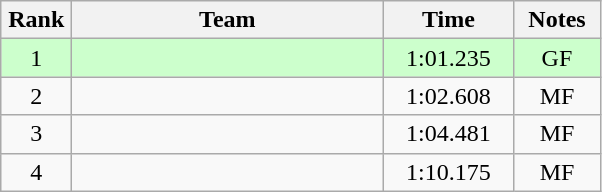<table class=wikitable style="text-align:center">
<tr>
<th width=40>Rank</th>
<th width=200>Team</th>
<th width=80>Time</th>
<th width=50>Notes</th>
</tr>
<tr style="background:#ccffcc;">
<td>1</td>
<td align=left></td>
<td>1:01.235</td>
<td>GF</td>
</tr>
<tr>
<td>2</td>
<td align=left></td>
<td>1:02.608</td>
<td>MF</td>
</tr>
<tr>
<td>3</td>
<td align=left></td>
<td>1:04.481</td>
<td>MF</td>
</tr>
<tr>
<td>4</td>
<td align=left></td>
<td>1:10.175</td>
<td>MF</td>
</tr>
</table>
